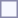<table style="border:1px solid #8888aa; background-color:#f7f8ff; padding:5px; font-size:95%; margin: 0px 12px 12px 0px;">
</table>
